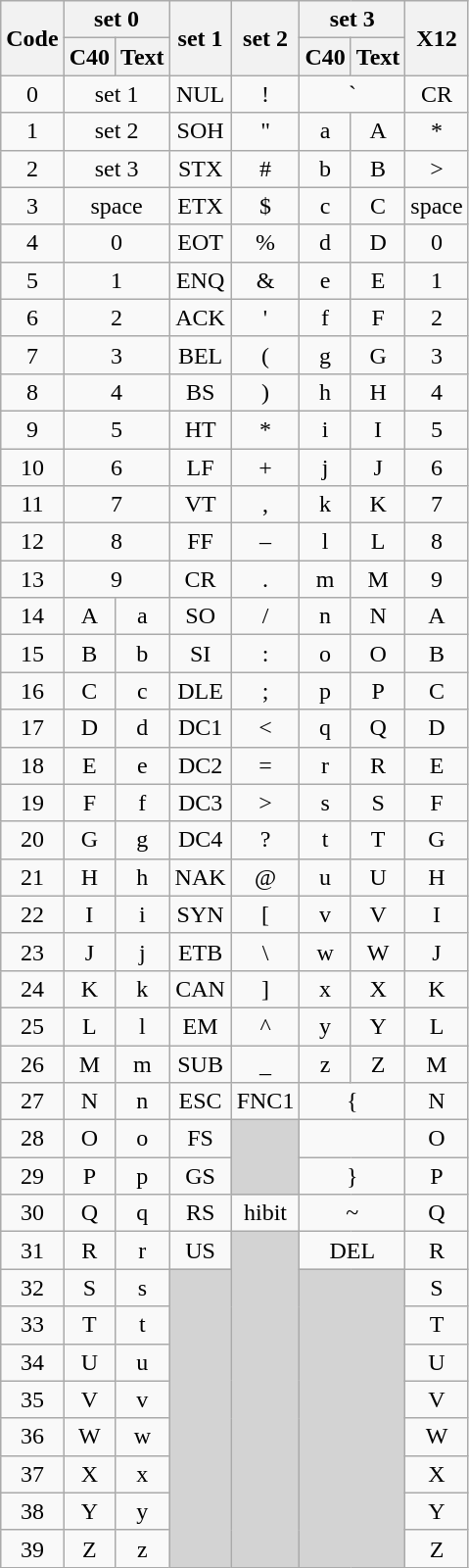<table class="wikitable" style="text-align:center;">
<tr>
<th rowspan=2>Code</th>
<th colspan=2>set 0</th>
<th rowspan=2>set 1</th>
<th rowspan=2>set 2</th>
<th colspan=2>set 3</th>
<th rowspan=2>X12</th>
</tr>
<tr>
<th>C40</th>
<th>Text</th>
<th>C40</th>
<th>Text</th>
</tr>
<tr>
<td>0</td>
<td colspan=2>set 1</td>
<td>NUL</td>
<td>!</td>
<td colspan=2>`</td>
<td>CR</td>
</tr>
<tr>
<td>1</td>
<td colspan=2>set 2</td>
<td>SOH</td>
<td>"</td>
<td>a</td>
<td>A</td>
<td>*</td>
</tr>
<tr>
<td>2</td>
<td colspan=2>set 3</td>
<td>STX</td>
<td>#</td>
<td>b</td>
<td>B</td>
<td>></td>
</tr>
<tr>
<td>3</td>
<td colspan=2>space</td>
<td>ETX</td>
<td>$</td>
<td>c</td>
<td>C</td>
<td>space</td>
</tr>
<tr>
<td>4</td>
<td colspan=2>0</td>
<td>EOT</td>
<td>%</td>
<td>d</td>
<td>D</td>
<td>0</td>
</tr>
<tr>
<td>5</td>
<td colspan=2>1</td>
<td>ENQ</td>
<td>&</td>
<td>e</td>
<td>E</td>
<td>1</td>
</tr>
<tr>
<td>6</td>
<td colspan=2>2</td>
<td>ACK</td>
<td>'</td>
<td>f</td>
<td>F</td>
<td>2</td>
</tr>
<tr>
<td>7</td>
<td colspan=2>3</td>
<td>BEL</td>
<td>(</td>
<td>g</td>
<td>G</td>
<td>3</td>
</tr>
<tr>
<td>8</td>
<td colspan=2>4</td>
<td>BS</td>
<td>)</td>
<td>h</td>
<td>H</td>
<td>4</td>
</tr>
<tr>
<td>9</td>
<td colspan=2>5</td>
<td>HT</td>
<td>*</td>
<td>i</td>
<td>I</td>
<td>5</td>
</tr>
<tr>
<td>10</td>
<td colspan=2>6</td>
<td>LF</td>
<td>+</td>
<td>j</td>
<td>J</td>
<td>6</td>
</tr>
<tr>
<td>11</td>
<td colspan=2>7</td>
<td>VT</td>
<td>,</td>
<td>k</td>
<td>K</td>
<td>7</td>
</tr>
<tr>
<td>12</td>
<td colspan=2>8</td>
<td>FF</td>
<td>–</td>
<td>l</td>
<td>L</td>
<td>8</td>
</tr>
<tr>
<td>13</td>
<td colspan=2>9</td>
<td>CR</td>
<td>.</td>
<td>m</td>
<td>M</td>
<td>9</td>
</tr>
<tr>
<td>14</td>
<td>A</td>
<td>a</td>
<td>SO</td>
<td>/</td>
<td>n</td>
<td>N</td>
<td>A</td>
</tr>
<tr>
<td>15</td>
<td>B</td>
<td>b</td>
<td>SI</td>
<td>:</td>
<td>o</td>
<td>O</td>
<td>B</td>
</tr>
<tr>
<td>16</td>
<td>C</td>
<td>c</td>
<td>DLE</td>
<td>;</td>
<td>p</td>
<td>P</td>
<td>C</td>
</tr>
<tr>
<td>17</td>
<td>D</td>
<td>d</td>
<td>DC1</td>
<td><</td>
<td>q</td>
<td>Q</td>
<td>D</td>
</tr>
<tr>
<td>18</td>
<td>E</td>
<td>e</td>
<td>DC2</td>
<td>=</td>
<td>r</td>
<td>R</td>
<td>E</td>
</tr>
<tr>
<td>19</td>
<td>F</td>
<td>f</td>
<td>DC3</td>
<td>></td>
<td>s</td>
<td>S</td>
<td>F</td>
</tr>
<tr>
<td>20</td>
<td>G</td>
<td>g</td>
<td>DC4</td>
<td>?</td>
<td>t</td>
<td>T</td>
<td>G</td>
</tr>
<tr>
<td>21</td>
<td>H</td>
<td>h</td>
<td>NAK</td>
<td>@</td>
<td>u</td>
<td>U</td>
<td>H</td>
</tr>
<tr>
<td>22</td>
<td>I</td>
<td>i</td>
<td>SYN</td>
<td>[</td>
<td>v</td>
<td>V</td>
<td>I</td>
</tr>
<tr>
<td>23</td>
<td>J</td>
<td>j</td>
<td>ETB</td>
<td>\</td>
<td>w</td>
<td>W</td>
<td>J</td>
</tr>
<tr>
<td>24</td>
<td>K</td>
<td>k</td>
<td>CAN</td>
<td>]</td>
<td>x</td>
<td>X</td>
<td>K</td>
</tr>
<tr>
<td>25</td>
<td>L</td>
<td>l</td>
<td>EM</td>
<td>^</td>
<td>y</td>
<td>Y</td>
<td>L</td>
</tr>
<tr>
<td>26</td>
<td>M</td>
<td>m</td>
<td>SUB</td>
<td>_</td>
<td>z</td>
<td>Z</td>
<td>M</td>
</tr>
<tr>
<td>27</td>
<td>N</td>
<td>n</td>
<td>ESC</td>
<td>FNC1</td>
<td colspan=2>{</td>
<td>N</td>
</tr>
<tr>
<td>28</td>
<td>O</td>
<td>o</td>
<td>FS</td>
<td rowspan=2 bgcolor=lightgrey></td>
<td colspan=2></td>
<td>O</td>
</tr>
<tr>
<td>29</td>
<td>P</td>
<td>p</td>
<td>GS</td>
<td colspan=2>}</td>
<td>P</td>
</tr>
<tr>
<td>30</td>
<td>Q</td>
<td>q</td>
<td>RS</td>
<td>hibit</td>
<td colspan=2>~</td>
<td>Q</td>
</tr>
<tr>
<td>31</td>
<td>R</td>
<td>r</td>
<td>US</td>
<td rowspan=9 bgcolor=lightgrey></td>
<td colspan=2>DEL</td>
<td>R</td>
</tr>
<tr>
<td>32</td>
<td>S</td>
<td>s</td>
<td rowspan=8 bgcolor=lightgrey></td>
<td colspan=2 rowspan=8 bgcolor=lightgrey></td>
<td>S</td>
</tr>
<tr>
<td>33</td>
<td>T</td>
<td>t</td>
<td>T</td>
</tr>
<tr>
<td>34</td>
<td>U</td>
<td>u</td>
<td>U</td>
</tr>
<tr>
<td>35</td>
<td>V</td>
<td>v</td>
<td>V</td>
</tr>
<tr>
<td>36</td>
<td>W</td>
<td>w</td>
<td>W</td>
</tr>
<tr>
<td>37</td>
<td>X</td>
<td>x</td>
<td>X</td>
</tr>
<tr>
<td>38</td>
<td>Y</td>
<td>y</td>
<td>Y</td>
</tr>
<tr>
<td>39</td>
<td>Z</td>
<td>z</td>
<td>Z</td>
</tr>
</table>
